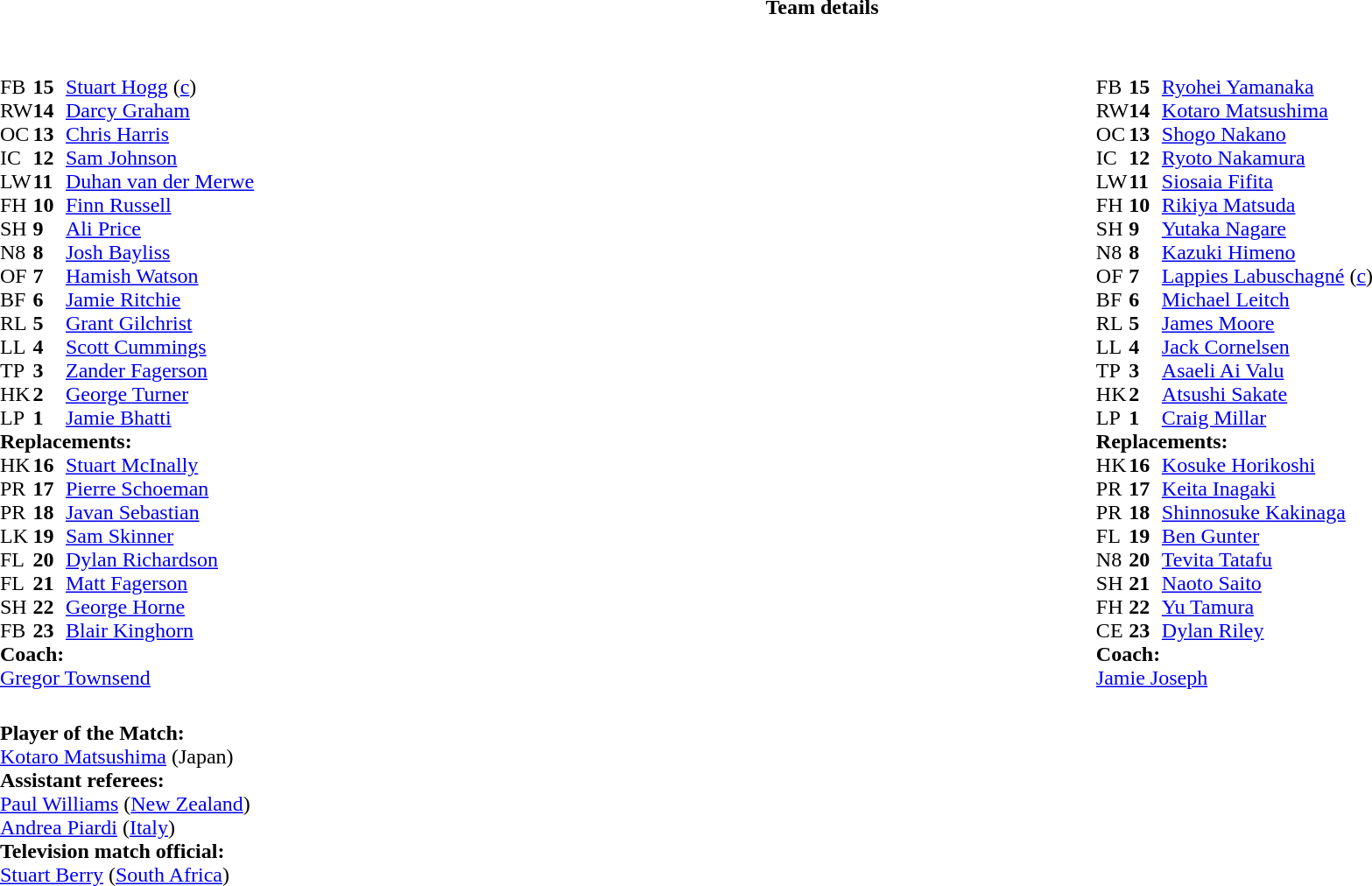<table border="0" style="width:100%;" class="collapsible collapsed">
<tr>
<th>Team details</th>
</tr>
<tr>
<td><br><table style="width:100%">
<tr>
<td style="vertical-align:top;width:50%"><br><table cellspacing="0" cellpadding="0">
<tr>
<th width="25"></th>
<th width="25"></th>
</tr>
<tr>
<td>FB</td>
<td><strong>15</strong></td>
<td><a href='#'>Stuart Hogg</a> (<a href='#'>c</a>)</td>
</tr>
<tr>
<td>RW</td>
<td><strong>14</strong></td>
<td><a href='#'>Darcy Graham</a></td>
<td></td>
<td></td>
</tr>
<tr>
<td>OC</td>
<td><strong>13</strong></td>
<td><a href='#'>Chris Harris</a></td>
</tr>
<tr>
<td>IC</td>
<td><strong>12</strong></td>
<td><a href='#'>Sam Johnson</a></td>
</tr>
<tr>
<td>LW</td>
<td><strong>11</strong></td>
<td><a href='#'>Duhan van der Merwe</a></td>
</tr>
<tr>
<td>FH</td>
<td><strong>10</strong></td>
<td><a href='#'>Finn Russell</a></td>
</tr>
<tr>
<td>SH</td>
<td><strong>9</strong></td>
<td><a href='#'>Ali Price</a></td>
<td></td>
<td></td>
</tr>
<tr>
<td>N8</td>
<td><strong>8</strong></td>
<td><a href='#'>Josh Bayliss</a></td>
</tr>
<tr>
<td>OF</td>
<td><strong>7</strong></td>
<td><a href='#'>Hamish Watson</a></td>
<td></td>
<td></td>
<td></td>
<td></td>
</tr>
<tr>
<td>BF</td>
<td><strong>6</strong></td>
<td><a href='#'>Jamie Ritchie</a></td>
<td></td>
<td></td>
</tr>
<tr>
<td>RL</td>
<td><strong>5</strong></td>
<td><a href='#'>Grant Gilchrist</a></td>
</tr>
<tr>
<td>LL</td>
<td><strong>4</strong></td>
<td><a href='#'>Scott Cummings</a></td>
<td></td>
<td></td>
</tr>
<tr>
<td>TP</td>
<td><strong>3</strong></td>
<td><a href='#'>Zander Fagerson</a></td>
<td></td>
<td></td>
</tr>
<tr>
<td>HK</td>
<td><strong>2</strong></td>
<td><a href='#'>George Turner</a></td>
<td></td>
<td></td>
</tr>
<tr>
<td>LP</td>
<td><strong>1</strong></td>
<td><a href='#'>Jamie Bhatti</a></td>
<td></td>
<td></td>
<td></td>
</tr>
<tr>
<td colspan=3><strong>Replacements:</strong></td>
</tr>
<tr>
<td>HK</td>
<td><strong>16</strong></td>
<td><a href='#'>Stuart McInally</a></td>
<td></td>
<td></td>
</tr>
<tr>
<td>PR</td>
<td><strong>17</strong></td>
<td><a href='#'>Pierre Schoeman</a></td>
<td></td>
<td></td>
</tr>
<tr>
<td>PR</td>
<td><strong>18</strong></td>
<td><a href='#'>Javan Sebastian</a></td>
<td></td>
<td></td>
</tr>
<tr>
<td>LK</td>
<td><strong>19</strong></td>
<td><a href='#'>Sam Skinner</a></td>
<td></td>
<td></td>
</tr>
<tr>
<td>FL</td>
<td><strong>20</strong></td>
<td><a href='#'>Dylan Richardson</a></td>
<td></td>
<td></td>
<td></td>
<td></td>
</tr>
<tr>
<td>FL</td>
<td><strong>21</strong></td>
<td><a href='#'>Matt Fagerson</a></td>
<td></td>
<td></td>
</tr>
<tr>
<td>SH</td>
<td><strong>22</strong></td>
<td><a href='#'>George Horne</a></td>
<td></td>
<td></td>
</tr>
<tr>
<td>FB</td>
<td><strong>23</strong></td>
<td><a href='#'>Blair Kinghorn</a></td>
<td></td>
<td></td>
</tr>
<tr>
<td colspan=3><strong>Coach:</strong></td>
</tr>
<tr>
<td colspan="4"> <a href='#'>Gregor Townsend</a></td>
</tr>
</table>
</td>
<td style="vertical-align:top;width:50%"><br><table cellspacing="0" cellpadding="0" style="margin:auto">
<tr>
<th width="25"></th>
<th width="25"></th>
</tr>
<tr>
<td>FB</td>
<td><strong>15</strong></td>
<td><a href='#'>Ryohei Yamanaka</a></td>
<td></td>
<td></td>
</tr>
<tr>
<td>RW</td>
<td><strong>14</strong></td>
<td><a href='#'>Kotaro Matsushima</a></td>
</tr>
<tr>
<td>OC</td>
<td><strong>13</strong></td>
<td><a href='#'>Shogo Nakano</a></td>
<td></td>
<td></td>
</tr>
<tr>
<td>IC</td>
<td><strong>12</strong></td>
<td><a href='#'>Ryoto Nakamura</a></td>
</tr>
<tr>
<td>LW</td>
<td><strong>11</strong></td>
<td><a href='#'>Siosaia Fifita</a></td>
</tr>
<tr>
<td>FH</td>
<td><strong>10</strong></td>
<td><a href='#'>Rikiya Matsuda</a></td>
</tr>
<tr>
<td>SH</td>
<td><strong>9</strong></td>
<td><a href='#'>Yutaka Nagare</a></td>
<td></td>
<td></td>
</tr>
<tr>
<td>N8</td>
<td><strong>8</strong></td>
<td><a href='#'>Kazuki Himeno</a></td>
</tr>
<tr>
<td>OF</td>
<td><strong>7</strong></td>
<td><a href='#'>Lappies Labuschagné</a> (<a href='#'>c</a>)</td>
</tr>
<tr>
<td>BF</td>
<td><strong>6</strong></td>
<td><a href='#'>Michael Leitch</a></td>
<td></td>
<td></td>
</tr>
<tr>
<td>RL</td>
<td><strong>5</strong></td>
<td><a href='#'>James Moore</a></td>
</tr>
<tr>
<td>LL</td>
<td><strong>4</strong></td>
<td><a href='#'>Jack Cornelsen</a></td>
</tr>
<tr>
<td>TP</td>
<td><strong>3</strong></td>
<td><a href='#'>Asaeli Ai Valu</a></td>
<td></td>
<td></td>
</tr>
<tr>
<td>HK</td>
<td><strong>2</strong></td>
<td><a href='#'>Atsushi Sakate</a></td>
</tr>
<tr>
<td>LP</td>
<td><strong>1</strong></td>
<td><a href='#'>Craig Millar</a></td>
<td></td>
<td></td>
</tr>
<tr>
<td colspan=3><strong>Replacements:</strong></td>
</tr>
<tr>
<td>HK</td>
<td><strong>16</strong></td>
<td><a href='#'>Kosuke Horikoshi</a></td>
</tr>
<tr>
<td>PR</td>
<td><strong>17</strong></td>
<td><a href='#'>Keita Inagaki</a></td>
<td></td>
<td></td>
</tr>
<tr>
<td>PR</td>
<td><strong>18</strong></td>
<td><a href='#'>Shinnosuke Kakinaga</a></td>
<td></td>
<td></td>
</tr>
<tr>
<td>FL</td>
<td><strong>19</strong></td>
<td><a href='#'>Ben Gunter</a></td>
</tr>
<tr>
<td>N8</td>
<td><strong>20</strong></td>
<td><a href='#'>Tevita Tatafu</a></td>
<td></td>
<td></td>
</tr>
<tr>
<td>SH</td>
<td><strong>21</strong></td>
<td><a href='#'>Naoto Saito</a></td>
<td></td>
<td></td>
</tr>
<tr>
<td>FH</td>
<td><strong>22</strong></td>
<td><a href='#'>Yu Tamura</a></td>
<td></td>
<td></td>
</tr>
<tr>
<td>CE</td>
<td><strong>23</strong></td>
<td><a href='#'>Dylan Riley</a></td>
<td></td>
<td></td>
</tr>
<tr>
<td colspan=3><strong>Coach:</strong></td>
</tr>
<tr>
<td colspan="4"> <a href='#'>Jamie Joseph</a></td>
</tr>
</table>
</td>
</tr>
</table>
<table style="width:100%">
<tr>
<td><br><strong>Player of the Match:</strong>
<br><a href='#'>Kotaro Matsushima</a> (Japan)<br><strong>Assistant referees:</strong>
<br><a href='#'>Paul Williams</a> (<a href='#'>New Zealand</a>)
<br><a href='#'>Andrea Piardi</a> (<a href='#'>Italy</a>)
<br><strong>Television match official:</strong>
<br><a href='#'>Stuart Berry</a> (<a href='#'>South Africa</a>)</td>
</tr>
</table>
</td>
</tr>
</table>
